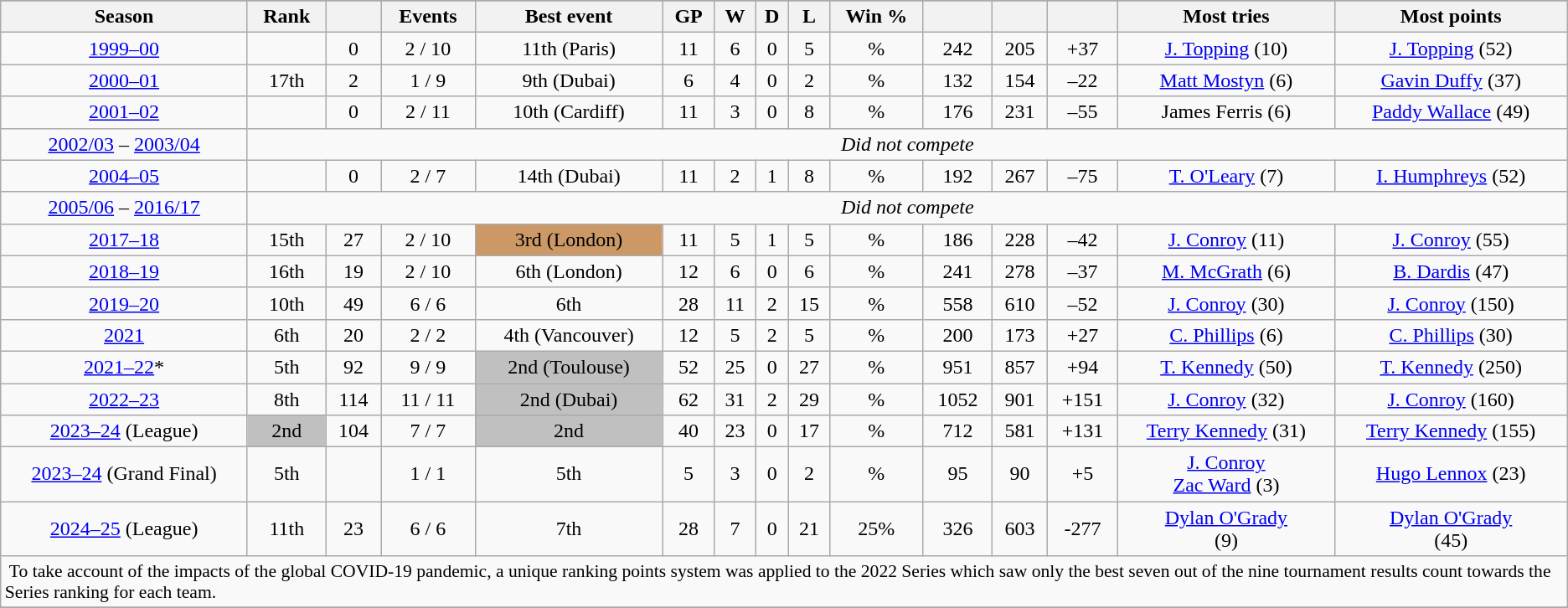<table class="wikitable" style="text-align:center">
<tr>
</tr>
<tr>
<th>Season</th>
<th>Rank</th>
<th></th>
<th>Events</th>
<th>Best event</th>
<th>GP</th>
<th>W</th>
<th>D</th>
<th>L</th>
<th>Win %</th>
<th></th>
<th></th>
<th></th>
<th>Most tries</th>
<th>Most points</th>
</tr>
<tr>
<td><a href='#'>1999–00</a></td>
<td></td>
<td>0</td>
<td>2 / 10</td>
<td>11th (Paris)</td>
<td>11</td>
<td>6</td>
<td>0</td>
<td>5</td>
<td>%</td>
<td>242</td>
<td>205</td>
<td>+37</td>
<td><a href='#'>J. Topping</a> (10)</td>
<td><a href='#'>J. Topping</a> (52)</td>
</tr>
<tr>
<td><a href='#'>2000–01</a></td>
<td>17th</td>
<td>2</td>
<td>1 / 9</td>
<td>9th (Dubai)</td>
<td>6</td>
<td>4</td>
<td>0</td>
<td>2</td>
<td>%</td>
<td>132</td>
<td>154</td>
<td>–22</td>
<td><a href='#'>Matt Mostyn</a> (6)</td>
<td><a href='#'>Gavin Duffy</a> (37)</td>
</tr>
<tr>
<td><a href='#'>2001–02</a></td>
<td></td>
<td>0</td>
<td>2 /  11</td>
<td>10th (Cardiff)</td>
<td>11</td>
<td>3</td>
<td>0</td>
<td>8</td>
<td>%</td>
<td>176</td>
<td>231</td>
<td>–55</td>
<td>James Ferris (6)</td>
<td><a href='#'>Paddy Wallace</a> (49)</td>
</tr>
<tr>
<td><a href='#'>2002/03</a> – <a href='#'>2003/04</a></td>
<td colspan="14"><em>Did not compete</em></td>
</tr>
<tr>
<td><a href='#'>2004–05</a></td>
<td></td>
<td>0</td>
<td>2 / 7</td>
<td>14th (Dubai)</td>
<td>11</td>
<td>2</td>
<td>1</td>
<td>8</td>
<td>%</td>
<td>192</td>
<td>267</td>
<td>–75</td>
<td><a href='#'>T. O'Leary</a> (7)</td>
<td><a href='#'>I. Humphreys</a> (52)</td>
</tr>
<tr>
<td><a href='#'>2005/06</a> – <a href='#'>2016/17</a></td>
<td colspan="14"><em>Did not compete</em></td>
</tr>
<tr>
<td><a href='#'>2017–18</a></td>
<td>15th</td>
<td>27</td>
<td>2 / 10</td>
<td style="background:#c96;">3rd (London)</td>
<td>11</td>
<td>5</td>
<td>1</td>
<td>5</td>
<td>%</td>
<td>186</td>
<td>228</td>
<td>–42</td>
<td><a href='#'>J. Conroy</a> (11)</td>
<td><a href='#'>J. Conroy</a> (55)</td>
</tr>
<tr>
<td><a href='#'>2018–19</a></td>
<td>16th</td>
<td>19</td>
<td>2 / 10</td>
<td>6th (London)</td>
<td>12</td>
<td>6</td>
<td>0</td>
<td>6</td>
<td>%</td>
<td>241</td>
<td>278</td>
<td>–37</td>
<td><a href='#'>M. McGrath</a> (6)</td>
<td><a href='#'>B. Dardis</a> (47)</td>
</tr>
<tr>
<td><a href='#'>2019–20</a></td>
<td>10th</td>
<td>49</td>
<td>6 / 6</td>
<td>6th </td>
<td>28</td>
<td>11</td>
<td>2</td>
<td>15</td>
<td>%</td>
<td>558</td>
<td>610</td>
<td>–52</td>
<td><a href='#'>J. Conroy</a> (30)</td>
<td><a href='#'>J. Conroy</a> (150)</td>
</tr>
<tr>
<td><a href='#'>2021</a></td>
<td>6th</td>
<td>20</td>
<td>2 / 2</td>
<td>4th (Vancouver)</td>
<td>12</td>
<td>5</td>
<td>2</td>
<td>5</td>
<td>%</td>
<td>200</td>
<td>173</td>
<td>+27</td>
<td><a href='#'>C. Phillips</a> (6)</td>
<td><a href='#'>C. Phillips</a> (30)</td>
</tr>
<tr>
<td><a href='#'>2021–22</a>*</td>
<td>5th</td>
<td>92</td>
<td>9 / 9</td>
<td style="background:Silver;">2nd (Toulouse)</td>
<td>52</td>
<td>25</td>
<td>0</td>
<td>27</td>
<td>%</td>
<td>951</td>
<td>857</td>
<td>+94</td>
<td><a href='#'>T. Kennedy</a> (50)</td>
<td><a href='#'>T. Kennedy</a> (250)</td>
</tr>
<tr>
<td><a href='#'>2022–23</a></td>
<td>8th</td>
<td>114</td>
<td>11 / 11</td>
<td style="background:Silver;">2nd (Dubai)</td>
<td>62</td>
<td>31</td>
<td>2</td>
<td>29</td>
<td>%</td>
<td>1052</td>
<td>901</td>
<td>+151</td>
<td><a href='#'>J. Conroy</a> (32)</td>
<td><a href='#'>J. Conroy</a> (160)</td>
</tr>
<tr>
<td><a href='#'>2023–24</a> (League)</td>
<td style="background:Silver;">2nd</td>
<td>104</td>
<td>7 / 7</td>
<td style="background:Silver;">2nd </td>
<td>40</td>
<td>23</td>
<td>0</td>
<td>17</td>
<td>%</td>
<td>712</td>
<td>581</td>
<td>+131</td>
<td><a href='#'>Terry Kennedy</a> (31)</td>
<td><a href='#'>Terry Kennedy</a> (155)</td>
</tr>
<tr>
<td><a href='#'>2023–24</a> (Grand Final)</td>
<td>5th</td>
<td></td>
<td>1 / 1</td>
<td>5th</td>
<td>5</td>
<td>3</td>
<td>0</td>
<td>2</td>
<td>%</td>
<td>95</td>
<td>90</td>
<td>+5</td>
<td><a href='#'>J. Conroy</a> <br> <a href='#'>Zac Ward</a> (3)</td>
<td><a href='#'>Hugo Lennox</a> (23)</td>
</tr>
<tr>
<td><a href='#'>2024–25</a> (League)</td>
<td>11th</td>
<td>23</td>
<td>6 / 6</td>
<td>7th<br></td>
<td>28</td>
<td>7</td>
<td>0</td>
<td>21</td>
<td>25%</td>
<td>326</td>
<td>603</td>
<td>-277</td>
<td><a href='#'>Dylan O'Grady</a><br>(9)</td>
<td><a href='#'>Dylan O'Grady</a><br>(45)</td>
</tr>
<tr>
<td colspan="15" style="text-align: left;font-size:90%"> To take account of the impacts of the global COVID-19 pandemic, a unique ranking points system was applied to the 2022 Series which saw only the best seven out of the nine tournament results count towards the Series ranking for each team.</td>
</tr>
<tr>
</tr>
</table>
